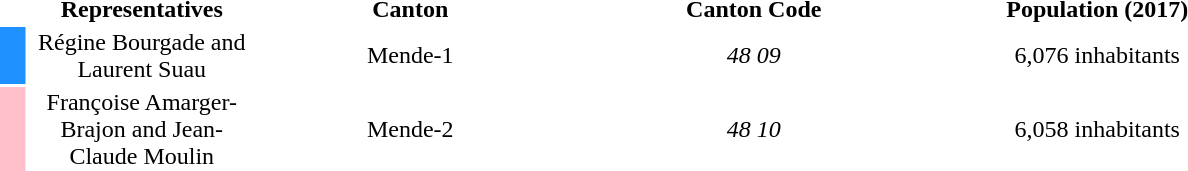<table class="toccolours" style="margin:1em auto; text-align:center;">
<tr>
<th></th>
<th width=15px></th>
<th width=150px>Representatives</th>
<th width=200px>Canton</th>
<th width=250px>Canton Code</th>
<th width=200px>Population (2017)</th>
</tr>
<tr>
<td></td>
<td bgcolor=DodgerBlue></td>
<td>Régine Bourgade and Laurent Suau</td>
<td>Mende-1</td>
<td><em>48 09</em></td>
<td>6,076 inhabitants</td>
</tr>
<tr>
<td></td>
<td bgcolor=pink></td>
<td>Françoise Amarger-Brajon and Jean-Claude Moulin</td>
<td>Mende-2</td>
<td><em>48 10</em></td>
<td>6,058 inhabitants</td>
</tr>
</table>
